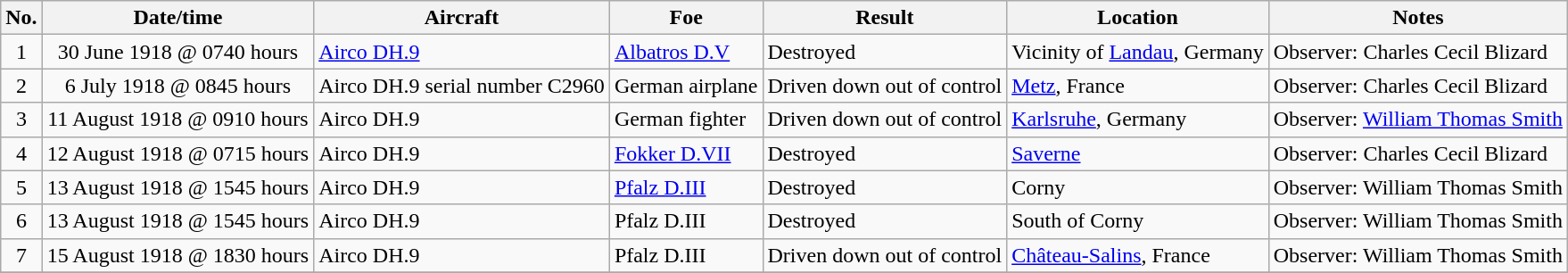<table class="wikitable">
<tr>
<th>No.</th>
<th>Date/time</th>
<th>Aircraft</th>
<th>Foe</th>
<th>Result</th>
<th>Location</th>
<th>Notes</th>
</tr>
<tr>
<td align="center">1</td>
<td align="center">30 June 1918 @ 0740 hours</td>
<td><a href='#'>Airco DH.9</a></td>
<td><a href='#'>Albatros D.V</a></td>
<td>Destroyed</td>
<td>Vicinity of <a href='#'>Landau</a>, Germany</td>
<td>Observer: Charles Cecil Blizard</td>
</tr>
<tr>
<td align="center">2</td>
<td align="center">6 July 1918 @ 0845 hours</td>
<td>Airco DH.9 serial number C2960</td>
<td>German airplane</td>
<td>Driven down out of control</td>
<td><a href='#'>Metz</a>, France</td>
<td>Observer: Charles Cecil Blizard</td>
</tr>
<tr>
<td align="center">3</td>
<td align="center">11 August 1918 @ 0910 hours</td>
<td>Airco DH.9</td>
<td>German fighter</td>
<td>Driven down out of control</td>
<td><a href='#'>Karlsruhe</a>, Germany</td>
<td>Observer: <a href='#'>William Thomas Smith</a></td>
</tr>
<tr>
<td align="center">4</td>
<td align="center">12 August 1918 @ 0715 hours</td>
<td>Airco DH.9</td>
<td><a href='#'>Fokker D.VII</a></td>
<td>Destroyed</td>
<td><a href='#'>Saverne</a></td>
<td>Observer: Charles Cecil Blizard</td>
</tr>
<tr>
<td align="center">5</td>
<td align="center">13 August 1918 @ 1545 hours</td>
<td>Airco DH.9</td>
<td><a href='#'>Pfalz D.III</a></td>
<td>Destroyed</td>
<td>Corny</td>
<td>Observer: William Thomas Smith</td>
</tr>
<tr>
<td align="center">6</td>
<td align="center">13 August 1918 @ 1545 hours</td>
<td>Airco DH.9</td>
<td>Pfalz D.III</td>
<td>Destroyed</td>
<td>South of Corny</td>
<td>Observer: William Thomas Smith</td>
</tr>
<tr>
<td align="center">7</td>
<td align="center">15 August 1918 @ 1830 hours</td>
<td>Airco DH.9</td>
<td>Pfalz D.III</td>
<td>Driven down out of control</td>
<td><a href='#'>Château-Salins</a>, France</td>
<td>Observer: William Thomas Smith</td>
</tr>
<tr>
</tr>
</table>
